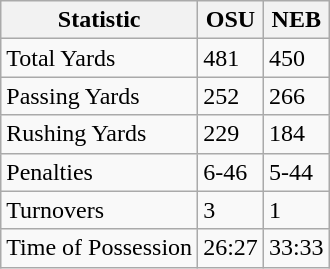<table class="wikitable">
<tr>
<th>Statistic</th>
<th>OSU</th>
<th>NEB</th>
</tr>
<tr>
<td>Total Yards</td>
<td>481</td>
<td>450</td>
</tr>
<tr>
<td>Passing Yards</td>
<td>252</td>
<td>266</td>
</tr>
<tr>
<td>Rushing Yards</td>
<td>229</td>
<td>184</td>
</tr>
<tr>
<td>Penalties</td>
<td>6-46</td>
<td>5-44</td>
</tr>
<tr>
<td>Turnovers</td>
<td>3</td>
<td>1</td>
</tr>
<tr>
<td>Time of Possession</td>
<td>26:27</td>
<td>33:33</td>
</tr>
</table>
